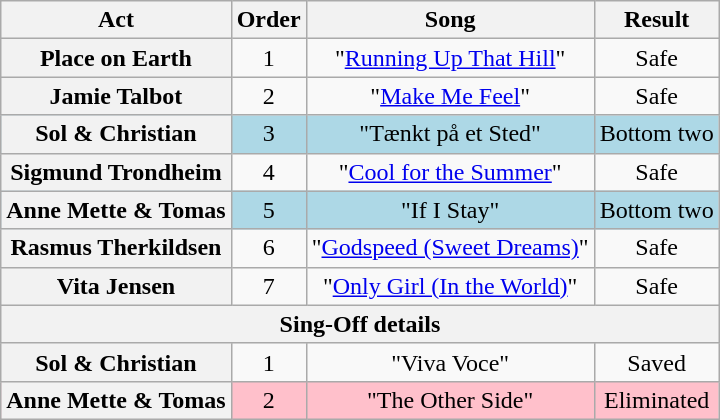<table class="wikitable plainrowheaders" style="text-align:center;">
<tr>
<th scope="col">Act</th>
<th scope="col">Order</th>
<th scope="col">Song</th>
<th scope="col">Result</th>
</tr>
<tr>
<th scope=row>Place on Earth</th>
<td>1</td>
<td>"<a href='#'>Running Up That Hill</a>"</td>
<td>Safe</td>
</tr>
<tr>
<th scope=row>Jamie Talbot</th>
<td>2</td>
<td>"<a href='#'>Make Me Feel</a>"</td>
<td>Safe</td>
</tr>
<tr style="background:lightblue;">
<th scope=row>Sol & Christian</th>
<td>3</td>
<td>"Tænkt på et Sted"</td>
<td>Bottom two</td>
</tr>
<tr>
<th scope=row>Sigmund Trondheim</th>
<td>4</td>
<td>"<a href='#'>Cool for the Summer</a>"</td>
<td>Safe</td>
</tr>
<tr style="background:lightblue;">
<th scope=row>Anne Mette & Tomas</th>
<td>5</td>
<td>"If I Stay"</td>
<td>Bottom two</td>
</tr>
<tr>
<th scope=row>Rasmus Therkildsen</th>
<td>6</td>
<td>"<a href='#'>Godspeed (Sweet Dreams)</a>"</td>
<td>Safe</td>
</tr>
<tr>
<th scope=row>Vita Jensen</th>
<td>7</td>
<td>"<a href='#'>Only Girl (In the World)</a>"</td>
<td>Safe</td>
</tr>
<tr>
<th colspan="4">Sing-Off details</th>
</tr>
<tr>
<th scope="row">Sol & Christian</th>
<td>1</td>
<td>"Viva Voce"</td>
<td>Saved</td>
</tr>
<tr style="background:pink;">
<th scope="row">Anne Mette & Tomas</th>
<td>2</td>
<td>"The Other Side"</td>
<td>Eliminated</td>
</tr>
</table>
